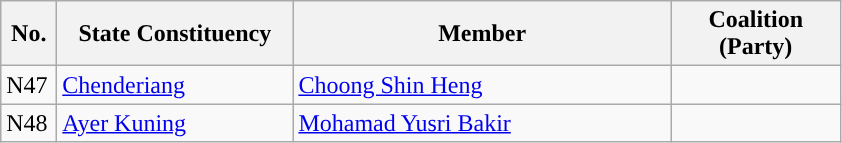<table class="wikitable">
<tr>
<th width="30">No.</th>
<th width="150">State Constituency</th>
<th width="245">Member</th>
<th width="105">Coalition (Party)</th>
</tr>
<tr>
<td>N47</td>
<td><a href='#'>Chenderiang</a></td>
<td><a href='#'>Choong Shin Heng</a></td>
<td></td>
</tr>
<tr>
<td>N48</td>
<td><a href='#'>Ayer Kuning</a></td>
<td><a href='#'>Mohamad Yusri Bakir</a></td>
<td><br></td>
</tr>
</table>
